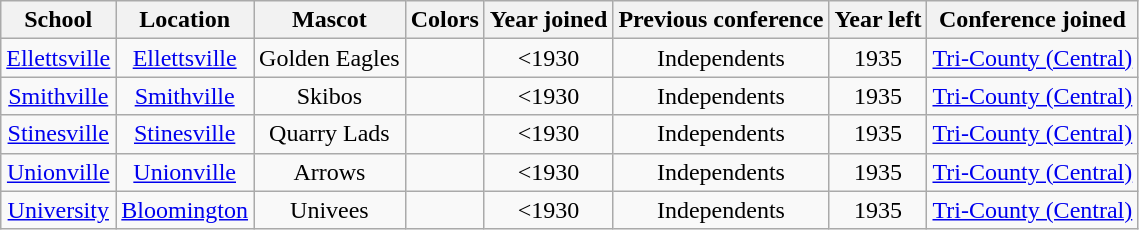<table class="wikitable" style="text-align:center;">
<tr>
<th>School</th>
<th>Location</th>
<th>Mascot</th>
<th>Colors</th>
<th>Year joined</th>
<th>Previous conference</th>
<th>Year left</th>
<th>Conference joined</th>
</tr>
<tr>
<td><a href='#'>Ellettsville</a></td>
<td><a href='#'>Ellettsville</a></td>
<td>Golden Eagles</td>
<td> </td>
<td><1930</td>
<td>Independents</td>
<td>1935</td>
<td><a href='#'>Tri-County (Central)</a></td>
</tr>
<tr>
<td><a href='#'>Smithville</a></td>
<td><a href='#'>Smithville</a></td>
<td>Skibos</td>
<td> </td>
<td><1930</td>
<td>Independents</td>
<td>1935</td>
<td><a href='#'>Tri-County (Central)</a></td>
</tr>
<tr>
<td><a href='#'>Stinesville</a></td>
<td><a href='#'>Stinesville</a></td>
<td>Quarry Lads</td>
<td> </td>
<td><1930</td>
<td>Independents</td>
<td>1935</td>
<td><a href='#'>Tri-County (Central)</a></td>
</tr>
<tr>
<td><a href='#'>Unionville</a></td>
<td><a href='#'>Unionville</a></td>
<td>Arrows</td>
<td> </td>
<td><1930</td>
<td>Independents</td>
<td>1935</td>
<td><a href='#'>Tri-County (Central)</a></td>
</tr>
<tr>
<td><a href='#'>University</a></td>
<td><a href='#'>Bloomington</a></td>
<td>Univees</td>
<td> </td>
<td><1930</td>
<td>Independents</td>
<td>1935</td>
<td><a href='#'>Tri-County (Central)</a></td>
</tr>
</table>
